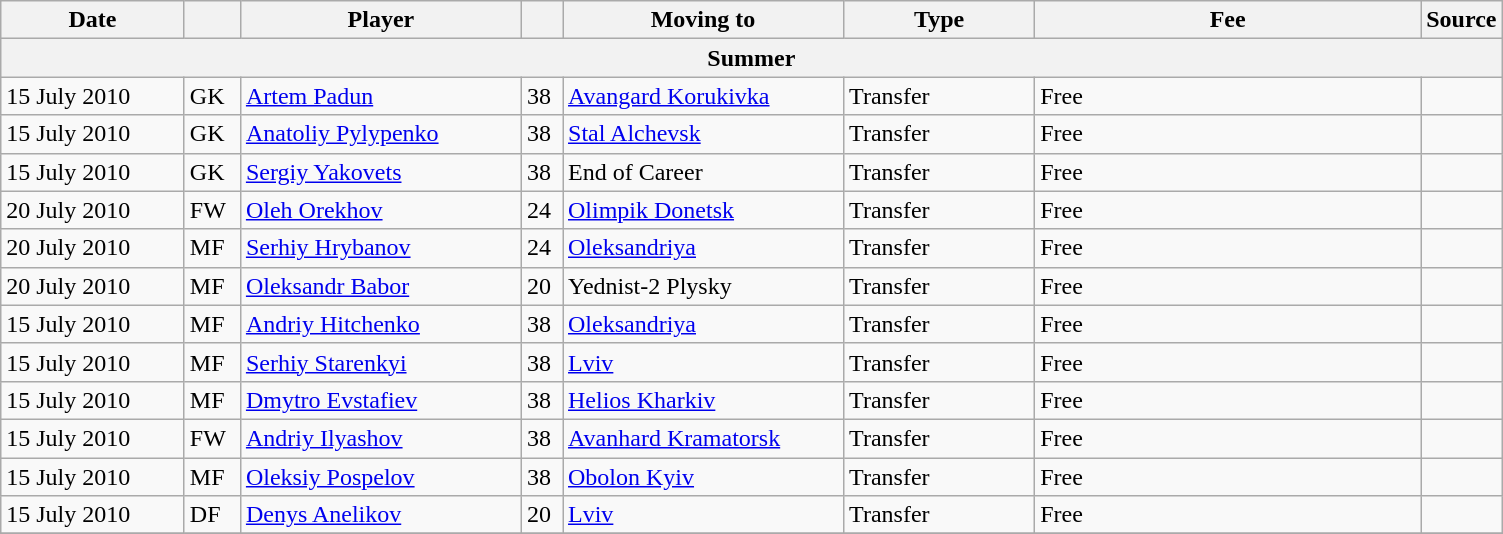<table class="wikitable sortable">
<tr>
<th style="width:115px;">Date</th>
<th style="width:30px;"></th>
<th style="width:180px;">Player</th>
<th style="width:20px;"></th>
<th style="width:180px;">Moving to</th>
<th style="width:120px;" class="unsortable">Type</th>
<th style="width:250px;" class="unsortable">Fee</th>
<th style="width:20px;">Source</th>
</tr>
<tr>
<th colspan=8>Summer</th>
</tr>
<tr>
<td>15 July 2010</td>
<td>GK</td>
<td> <a href='#'>Artem Padun</a></td>
<td>38</td>
<td> <a href='#'>Avangard Korukivka</a></td>
<td>Transfer</td>
<td>Free</td>
<td></td>
</tr>
<tr>
<td>15 July 2010</td>
<td>GK</td>
<td> <a href='#'>Anatoliy Pylypenko</a></td>
<td>38</td>
<td> <a href='#'>Stal Alchevsk</a></td>
<td>Transfer</td>
<td>Free</td>
<td></td>
</tr>
<tr>
<td>15 July 2010</td>
<td>GK</td>
<td> <a href='#'>Sergiy Yakovets</a></td>
<td>38</td>
<td>End of Career</td>
<td>Transfer</td>
<td>Free</td>
<td></td>
</tr>
<tr>
<td>20 July 2010</td>
<td>FW</td>
<td> <a href='#'>Oleh Orekhov</a></td>
<td>24</td>
<td> <a href='#'>Olimpik Donetsk</a></td>
<td>Transfer</td>
<td>Free</td>
<td></td>
</tr>
<tr>
<td>20 July 2010</td>
<td>MF</td>
<td> <a href='#'>Serhiy Hrybanov</a></td>
<td>24</td>
<td> <a href='#'>Oleksandriya</a></td>
<td>Transfer</td>
<td>Free</td>
<td></td>
</tr>
<tr>
<td>20 July 2010</td>
<td>MF</td>
<td> <a href='#'>Oleksandr Babor</a></td>
<td>20</td>
<td> Yednist-2 Plysky</td>
<td>Transfer</td>
<td>Free</td>
<td></td>
</tr>
<tr>
<td>15 July 2010</td>
<td>MF</td>
<td> <a href='#'>Andriy Hitchenko</a></td>
<td>38</td>
<td> <a href='#'>Oleksandriya</a></td>
<td>Transfer</td>
<td>Free</td>
<td></td>
</tr>
<tr>
<td>15 July 2010</td>
<td>MF</td>
<td> <a href='#'>Serhiy Starenkyi</a></td>
<td>38</td>
<td> <a href='#'>Lviv</a></td>
<td>Transfer</td>
<td>Free</td>
<td></td>
</tr>
<tr>
<td>15 July 2010</td>
<td>MF</td>
<td> <a href='#'>Dmytro Evstafiev</a></td>
<td>38</td>
<td> <a href='#'>Helios Kharkiv</a></td>
<td>Transfer</td>
<td>Free</td>
<td></td>
</tr>
<tr>
<td>15 July 2010</td>
<td>FW</td>
<td> <a href='#'>Andriy Ilyashov</a></td>
<td>38</td>
<td> <a href='#'>Avanhard Kramatorsk</a></td>
<td>Transfer</td>
<td>Free</td>
<td></td>
</tr>
<tr>
<td>15 July 2010</td>
<td>MF</td>
<td> <a href='#'>Oleksiy Pospelov</a></td>
<td>38</td>
<td> <a href='#'>Obolon Kyiv</a></td>
<td>Transfer</td>
<td>Free</td>
<td></td>
</tr>
<tr>
<td>15 July 2010</td>
<td>DF</td>
<td> <a href='#'>Denys Anelikov</a></td>
<td>20</td>
<td> <a href='#'>Lviv</a></td>
<td>Transfer</td>
<td>Free</td>
<td></td>
</tr>
<tr>
</tr>
</table>
